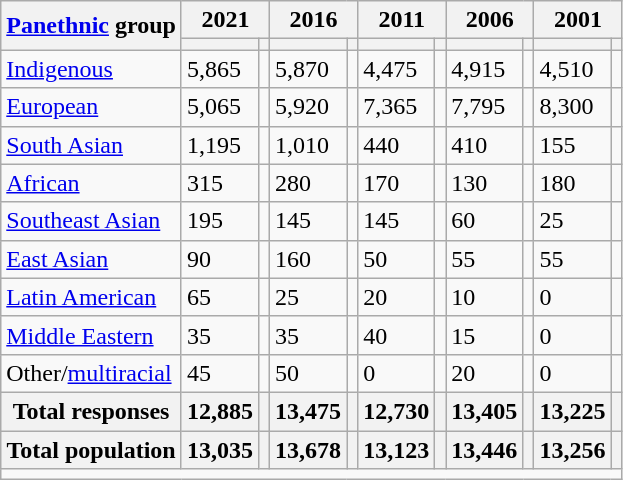<table class="wikitable collapsible sortable">
<tr>
<th rowspan="2"><a href='#'>Panethnic</a> group</th>
<th colspan="2">2021</th>
<th colspan="2">2016</th>
<th colspan="2">2011</th>
<th colspan="2">2006</th>
<th colspan="2">2001</th>
</tr>
<tr>
<th><a href='#'></a></th>
<th></th>
<th></th>
<th></th>
<th></th>
<th></th>
<th></th>
<th></th>
<th></th>
<th></th>
</tr>
<tr>
<td><a href='#'>Indigenous</a></td>
<td>5,865</td>
<td></td>
<td>5,870</td>
<td></td>
<td>4,475</td>
<td></td>
<td>4,915</td>
<td></td>
<td>4,510</td>
<td></td>
</tr>
<tr>
<td><a href='#'>European</a></td>
<td>5,065</td>
<td></td>
<td>5,920</td>
<td></td>
<td>7,365</td>
<td></td>
<td>7,795</td>
<td></td>
<td>8,300</td>
<td></td>
</tr>
<tr>
<td><a href='#'>South Asian</a></td>
<td>1,195</td>
<td></td>
<td>1,010</td>
<td></td>
<td>440</td>
<td></td>
<td>410</td>
<td></td>
<td>155</td>
<td></td>
</tr>
<tr>
<td><a href='#'>African</a></td>
<td>315</td>
<td></td>
<td>280</td>
<td></td>
<td>170</td>
<td></td>
<td>130</td>
<td></td>
<td>180</td>
<td></td>
</tr>
<tr>
<td><a href='#'>Southeast Asian</a></td>
<td>195</td>
<td></td>
<td>145</td>
<td></td>
<td>145</td>
<td></td>
<td>60</td>
<td></td>
<td>25</td>
<td></td>
</tr>
<tr>
<td><a href='#'>East Asian</a></td>
<td>90</td>
<td></td>
<td>160</td>
<td></td>
<td>50</td>
<td></td>
<td>55</td>
<td></td>
<td>55</td>
<td></td>
</tr>
<tr>
<td><a href='#'>Latin American</a></td>
<td>65</td>
<td></td>
<td>25</td>
<td></td>
<td>20</td>
<td></td>
<td>10</td>
<td></td>
<td>0</td>
<td></td>
</tr>
<tr>
<td><a href='#'>Middle Eastern</a></td>
<td>35</td>
<td></td>
<td>35</td>
<td></td>
<td>40</td>
<td></td>
<td>15</td>
<td></td>
<td>0</td>
<td></td>
</tr>
<tr>
<td>Other/<a href='#'>multiracial</a></td>
<td>45</td>
<td></td>
<td>50</td>
<td></td>
<td>0</td>
<td></td>
<td>20</td>
<td></td>
<td>0</td>
<td></td>
</tr>
<tr>
<th>Total responses</th>
<th>12,885</th>
<th></th>
<th>13,475</th>
<th></th>
<th>12,730</th>
<th></th>
<th>13,405</th>
<th></th>
<th>13,225</th>
<th></th>
</tr>
<tr class="sortbottom">
<th>Total population</th>
<th>13,035</th>
<th></th>
<th>13,678</th>
<th></th>
<th>13,123</th>
<th></th>
<th>13,446</th>
<th></th>
<th>13,256</th>
<th></th>
</tr>
<tr class="sortbottom">
<td colspan="11"></td>
</tr>
</table>
